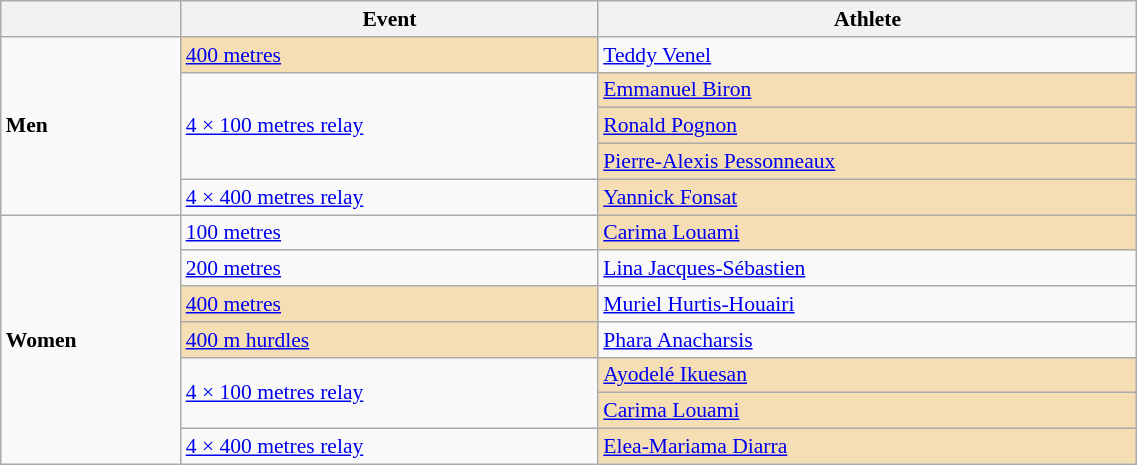<table class=wikitable style="font-size:90%" width=60%>
<tr>
<th></th>
<th>Event</th>
<th>Athlete</th>
</tr>
<tr>
<td rowspan=5><strong>Men</strong></td>
<td bgcolor="wheat"><a href='#'>400 metres</a></td>
<td><a href='#'>Teddy Venel</a></td>
</tr>
<tr>
<td rowspan=3><a href='#'>4 × 100 metres relay</a></td>
<td bgcolor="wheat"><a href='#'>Emmanuel Biron</a></td>
</tr>
<tr>
<td bgcolor="wheat"><a href='#'>Ronald Pognon</a></td>
</tr>
<tr>
<td bgcolor="wheat"><a href='#'>Pierre-Alexis Pessonneaux</a></td>
</tr>
<tr>
<td><a href='#'>4 × 400 metres relay</a></td>
<td bgcolor="wheat"><a href='#'>Yannick Fonsat</a></td>
</tr>
<tr>
<td rowspan=7><strong>Women</strong></td>
<td><a href='#'>100 metres</a></td>
<td bgcolor="wheat"><a href='#'>Carima Louami</a></td>
</tr>
<tr>
<td><a href='#'>200 metres</a></td>
<td><a href='#'>Lina Jacques-Sébastien</a></td>
</tr>
<tr>
<td bgcolor="wheat"><a href='#'>400 metres</a></td>
<td><a href='#'>Muriel Hurtis-Houairi</a></td>
</tr>
<tr>
<td bgcolor="wheat"><a href='#'>400 m hurdles</a></td>
<td><a href='#'>Phara Anacharsis</a></td>
</tr>
<tr>
<td rowspan=2><a href='#'>4 × 100 metres relay</a></td>
<td bgcolor="wheat"><a href='#'>Ayodelé Ikuesan</a></td>
</tr>
<tr>
<td bgcolor="wheat"><a href='#'>Carima Louami</a></td>
</tr>
<tr>
<td><a href='#'>4 × 400 metres relay</a></td>
<td bgcolor="wheat"><a href='#'>Elea-Mariama Diarra</a></td>
</tr>
</table>
